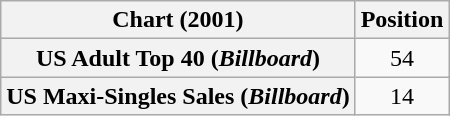<table class="wikitable plainrowheaders" style="text-align:center">
<tr>
<th>Chart (2001)</th>
<th>Position</th>
</tr>
<tr>
<th scope="row">US Adult Top 40 (<em>Billboard</em>)</th>
<td>54</td>
</tr>
<tr>
<th scope="row">US Maxi-Singles Sales (<em>Billboard</em>)</th>
<td>14</td>
</tr>
</table>
